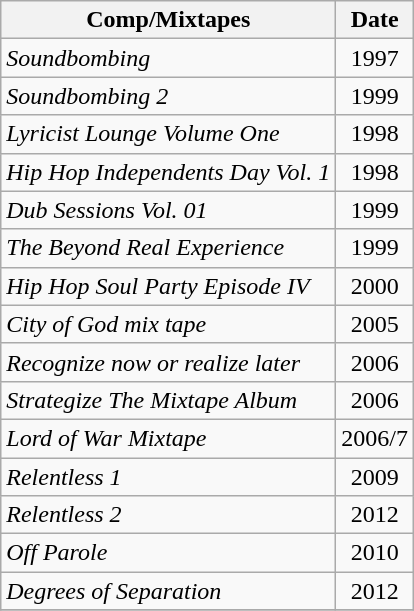<table class="wikitable">
<tr>
<th align="left" valign="top">Comp/Mixtapes</th>
<th align="center" valign="top" width="40">Date</th>
</tr>
<tr>
<td align="left" valign="top"><em>Soundbombing</em></td>
<td align="center" rowspan="1">1997</td>
</tr>
<tr>
<td align="left" valign="top"><em>Soundbombing 2</em></td>
<td align="center" rowspan="1">1999</td>
</tr>
<tr>
<td align="left" valign="top"><em>Lyricist Lounge Volume One</em></td>
<td align="center" rowspan="1">1998</td>
</tr>
<tr>
<td align="left" valign="top"><em>Hip Hop Independents Day Vol. 1</em></td>
<td align="center" rowspan="1">1998</td>
</tr>
<tr>
<td align="left" valign="top"><em>Dub Sessions Vol. 01</em></td>
<td align="center" rowspan="1">1999</td>
</tr>
<tr>
<td align="left" valign="top"><em>The Beyond Real Experience</em></td>
<td align="center" rowspan="1">1999</td>
</tr>
<tr>
<td align="left" valign="top"><em>Hip Hop Soul Party Episode IV</em></td>
<td align="center" rowspan="1">2000</td>
</tr>
<tr>
<td align="left" valign="top"><em>City of God mix tape</em></td>
<td align="center" rowspan="1">2005</td>
</tr>
<tr>
<td align="left" valign="top"><em>Recognize now or realize later</em></td>
<td align="center" rowspan="1">2006</td>
</tr>
<tr>
<td align="left" valign="top"><em>Strategize The Mixtape Album</em></td>
<td align="center" rowspan="1">2006</td>
</tr>
<tr>
<td align="left" valign="top"><em>Lord of War Mixtape</em></td>
<td align="center" rowspan="1">2006/7</td>
</tr>
<tr>
<td align="left" valign="top"><em>Relentless 1</em></td>
<td align="center" rowspan="1">2009</td>
</tr>
<tr>
<td align="left" valign="top"><em>Relentless 2</em></td>
<td align="center" rowspan="1">2012</td>
</tr>
<tr>
<td align="left" valign="top"><em>Off Parole</em></td>
<td align="center" rowspan="1">2010</td>
</tr>
<tr>
<td align="left" valign="top"><em>Degrees of Separation</em></td>
<td align="center" rowspan="1">2012</td>
</tr>
<tr>
</tr>
</table>
